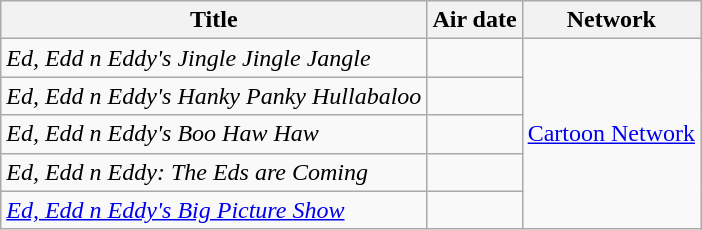<table class="wikitable sortable">
<tr>
<th>Title</th>
<th>Air date</th>
<th>Network</th>
</tr>
<tr>
<td><em>Ed, Edd n Eddy's Jingle Jingle Jangle</em></td>
<td></td>
<td rowspan="5"><a href='#'>Cartoon Network</a></td>
</tr>
<tr>
<td><em>Ed, Edd n Eddy's Hanky Panky Hullabaloo</em></td>
<td></td>
</tr>
<tr>
<td><em>Ed, Edd n Eddy's Boo Haw Haw</em></td>
<td></td>
</tr>
<tr>
<td><em>Ed, Edd n Eddy: The Eds are Coming</em></td>
<td></td>
</tr>
<tr>
<td><em><a href='#'>Ed, Edd n Eddy's Big Picture Show</a></em></td>
<td></td>
</tr>
</table>
